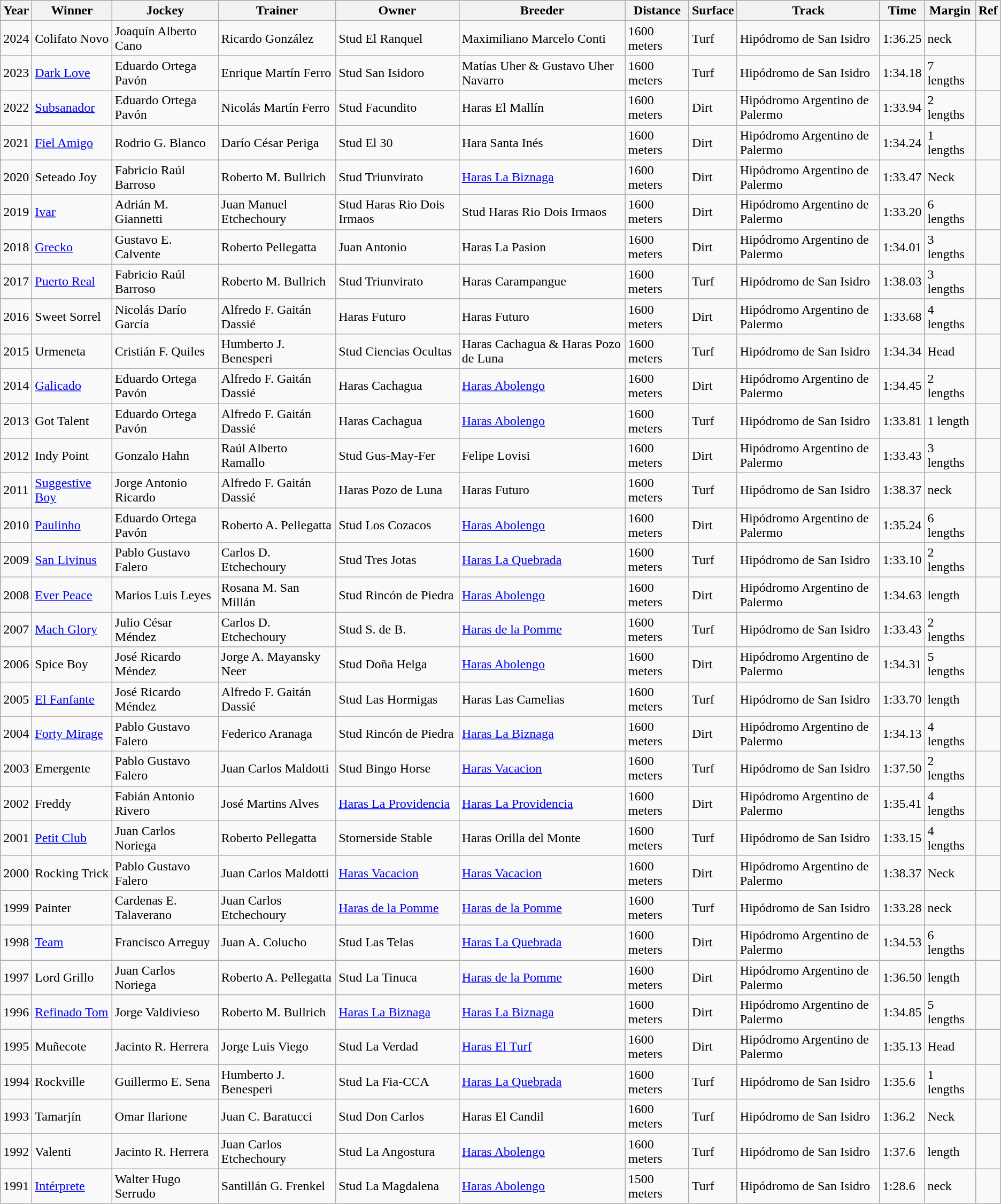<table class="wikitable">
<tr>
<th>Year</th>
<th>Winner</th>
<th>Jockey</th>
<th>Trainer</th>
<th>Owner</th>
<th>Breeder</th>
<th>Distance</th>
<th>Surface</th>
<th>Track</th>
<th>Time</th>
<th>Margin</th>
<th>Ref</th>
</tr>
<tr>
<td>2024</td>
<td>Colifato Novo</td>
<td>Joaquín Alberto Cano</td>
<td>Ricardo González</td>
<td>Stud El Ranquel</td>
<td>Maximiliano Marcelo Conti</td>
<td>1600 meters</td>
<td>Turf</td>
<td>Hipódromo de San Isidro</td>
<td>1:36.25</td>
<td> neck</td>
<td></td>
</tr>
<tr>
<td>2023</td>
<td><a href='#'>Dark Love</a></td>
<td>Eduardo Ortega Pavón</td>
<td>Enrique Martín Ferro</td>
<td>Stud San Isidoro</td>
<td>Matías Uher & Gustavo Uher Navarro</td>
<td>1600 meters</td>
<td>Turf</td>
<td>Hipódromo de San Isidro</td>
<td>1:34.18</td>
<td>7 lengths</td>
<td></td>
</tr>
<tr>
<td>2022</td>
<td><a href='#'>Subsanador</a></td>
<td>Eduardo Ortega Pavón</td>
<td>Nicolás Martín Ferro</td>
<td>Stud Facundito</td>
<td>Haras El Mallín</td>
<td>1600 meters</td>
<td>Dirt</td>
<td>Hipódromo Argentino de Palermo</td>
<td>1:33.94</td>
<td>2 lengths</td>
<td></td>
</tr>
<tr>
<td>2021</td>
<td><a href='#'>Fiel Amigo</a></td>
<td>Rodrio G. Blanco</td>
<td>Darío César Periga</td>
<td>Stud El 30</td>
<td>Hara Santa Inés</td>
<td>1600 meters</td>
<td>Dirt</td>
<td>Hipódromo Argentino de Palermo</td>
<td>1:34.24</td>
<td>1 lengths</td>
<td></td>
</tr>
<tr>
<td>2020</td>
<td>Seteado Joy</td>
<td>Fabricio Raúl Barroso</td>
<td>Roberto M. Bullrich</td>
<td>Stud Triunvirato</td>
<td><a href='#'>Haras La Biznaga</a></td>
<td>1600 meters</td>
<td>Dirt</td>
<td>Hipódromo Argentino de Palermo</td>
<td>1:33.47</td>
<td>Neck</td>
<td></td>
</tr>
<tr>
<td>2019</td>
<td><a href='#'>Ivar</a></td>
<td>Adrián M. Giannetti</td>
<td>Juan Manuel Etchechoury</td>
<td>Stud Haras Rio Dois Irmaos</td>
<td>Stud Haras Rio Dois Irmaos</td>
<td>1600 meters</td>
<td>Dirt</td>
<td>Hipódromo Argentino de Palermo</td>
<td>1:33.20</td>
<td>6 lengths</td>
<td></td>
</tr>
<tr>
<td>2018</td>
<td><a href='#'>Grecko</a></td>
<td>Gustavo E. Calvente</td>
<td>Roberto Pellegatta</td>
<td>Juan Antonio</td>
<td>Haras La Pasion</td>
<td>1600 meters</td>
<td>Dirt</td>
<td>Hipódromo Argentino de Palermo</td>
<td>1:34.01</td>
<td>3 lengths</td>
<td></td>
</tr>
<tr>
<td>2017</td>
<td><a href='#'>Puerto Real</a></td>
<td>Fabricio Raúl Barroso</td>
<td>Roberto M. Bullrich</td>
<td>Stud Triunvirato</td>
<td>Haras Carampangue</td>
<td>1600 meters</td>
<td>Turf</td>
<td>Hipódromo de San Isidro</td>
<td>1:38.03</td>
<td>3 lengths</td>
<td></td>
</tr>
<tr>
<td>2016</td>
<td>Sweet Sorrel</td>
<td>Nicolás Darío García</td>
<td>Alfredo F. Gaitán Dassié</td>
<td>Haras Futuro</td>
<td>Haras Futuro</td>
<td>1600 meters</td>
<td>Dirt</td>
<td>Hipódromo Argentino de Palermo</td>
<td>1:33.68</td>
<td>4 lengths</td>
<td></td>
</tr>
<tr>
<td>2015</td>
<td>Urmeneta</td>
<td>Cristián F. Quiles</td>
<td>Humberto J. Benesperi</td>
<td>Stud Ciencias Ocultas</td>
<td>Haras Cachagua & Haras Pozo de Luna</td>
<td>1600 meters</td>
<td>Turf</td>
<td>Hipódromo de San Isidro</td>
<td>1:34.34</td>
<td>Head</td>
<td></td>
</tr>
<tr>
<td>2014</td>
<td><a href='#'>Galicado</a></td>
<td>Eduardo Ortega Pavón</td>
<td>Alfredo F. Gaitán Dassié</td>
<td>Haras Cachagua</td>
<td><a href='#'>Haras Abolengo</a></td>
<td>1600 meters</td>
<td>Dirt</td>
<td>Hipódromo Argentino de Palermo</td>
<td>1:34.45</td>
<td>2 lengths</td>
<td></td>
</tr>
<tr>
<td>2013</td>
<td>Got Talent</td>
<td>Eduardo Ortega Pavón</td>
<td>Alfredo F. Gaitán Dassié</td>
<td>Haras Cachagua</td>
<td><a href='#'>Haras Abolengo</a></td>
<td>1600 meters</td>
<td>Turf</td>
<td>Hipódromo de San Isidro</td>
<td>1:33.81</td>
<td>1 length</td>
<td></td>
</tr>
<tr>
<td>2012</td>
<td>Indy Point</td>
<td>Gonzalo Hahn</td>
<td>Raúl Alberto Ramallo</td>
<td>Stud Gus-May-Fer</td>
<td>Felipe Lovisi</td>
<td>1600 meters</td>
<td>Dirt</td>
<td>Hipódromo Argentino de Palermo</td>
<td>1:33.43</td>
<td>3 lengths</td>
<td></td>
</tr>
<tr>
<td>2011</td>
<td><a href='#'>Suggestive Boy</a></td>
<td>Jorge Antonio Ricardo</td>
<td>Alfredo F. Gaitán Dassié</td>
<td>Haras Pozo de Luna</td>
<td>Haras Futuro</td>
<td>1600 meters</td>
<td>Turf</td>
<td>Hipódromo de San Isidro</td>
<td>1:38.37</td>
<td> neck</td>
<td></td>
</tr>
<tr>
<td>2010</td>
<td><a href='#'>Paulinho</a></td>
<td>Eduardo Ortega Pavón</td>
<td>Roberto A. Pellegatta</td>
<td>Stud Los Cozacos</td>
<td><a href='#'>Haras Abolengo</a></td>
<td>1600 meters</td>
<td>Dirt</td>
<td>Hipódromo Argentino de Palermo</td>
<td>1:35.24</td>
<td>6 lengths</td>
<td></td>
</tr>
<tr>
<td>2009</td>
<td><a href='#'>San Livinus</a></td>
<td>Pablo Gustavo Falero</td>
<td>Carlos D. Etchechoury</td>
<td>Stud Tres Jotas</td>
<td><a href='#'>Haras La Quebrada</a></td>
<td>1600 meters</td>
<td>Turf</td>
<td>Hipódromo de San Isidro</td>
<td>1:33.10</td>
<td>2 lengths</td>
<td></td>
</tr>
<tr>
<td>2008</td>
<td><a href='#'>Ever Peace</a></td>
<td>Marios Luis Leyes</td>
<td>Rosana M. San Millán</td>
<td>Stud Rincón de Piedra</td>
<td><a href='#'>Haras Abolengo</a></td>
<td>1600 meters</td>
<td>Dirt</td>
<td>Hipódromo Argentino de Palermo</td>
<td>1:34.63</td>
<td> length</td>
<td></td>
</tr>
<tr>
<td>2007</td>
<td><a href='#'>Mach Glory</a></td>
<td>Julio César Méndez</td>
<td>Carlos D. Etchechoury</td>
<td>Stud S. de B.</td>
<td><a href='#'>Haras de la Pomme</a></td>
<td>1600 meters</td>
<td>Turf</td>
<td>Hipódromo de San Isidro</td>
<td>1:33.43</td>
<td>2 lengths</td>
<td></td>
</tr>
<tr>
<td>2006</td>
<td>Spice Boy</td>
<td>José Ricardo Méndez</td>
<td>Jorge A. Mayansky Neer</td>
<td>Stud Doña Helga</td>
<td><a href='#'>Haras Abolengo</a></td>
<td>1600 meters</td>
<td>Dirt</td>
<td>Hipódromo Argentino de Palermo</td>
<td>1:34.31</td>
<td>5 lengths</td>
<td></td>
</tr>
<tr>
<td>2005</td>
<td><a href='#'>El Fanfante</a></td>
<td>José Ricardo Méndez</td>
<td>Alfredo F. Gaitán Dassié</td>
<td>Stud Las Hormigas</td>
<td>Haras Las Camelias</td>
<td>1600 meters</td>
<td>Turf</td>
<td>Hipódromo de San Isidro</td>
<td>1:33.70</td>
<td> length</td>
<td></td>
</tr>
<tr>
<td>2004</td>
<td><a href='#'>Forty Mirage</a></td>
<td>Pablo Gustavo Falero</td>
<td>Federico Aranaga</td>
<td>Stud Rincón de Piedra</td>
<td><a href='#'>Haras La Biznaga</a></td>
<td>1600 meters</td>
<td>Dirt</td>
<td>Hipódromo Argentino de Palermo</td>
<td>1:34.13</td>
<td>4 lengths</td>
<td></td>
</tr>
<tr>
<td>2003</td>
<td>Emergente</td>
<td>Pablo Gustavo Falero</td>
<td>Juan Carlos Maldotti</td>
<td>Stud Bingo Horse</td>
<td><a href='#'>Haras Vacacion</a></td>
<td>1600 meters</td>
<td>Turf</td>
<td>Hipódromo de San Isidro</td>
<td>1:37.50</td>
<td>2 lengths</td>
<td></td>
</tr>
<tr>
<td>2002</td>
<td>Freddy</td>
<td>Fabián Antonio Rivero</td>
<td>José Martins Alves</td>
<td><a href='#'>Haras La Providencia</a></td>
<td><a href='#'>Haras La Providencia</a></td>
<td>1600 meters</td>
<td>Dirt</td>
<td>Hipódromo Argentino de Palermo</td>
<td>1:35.41</td>
<td>4 lengths</td>
<td></td>
</tr>
<tr>
<td>2001</td>
<td><a href='#'>Petit Club</a></td>
<td>Juan Carlos Noriega</td>
<td>Roberto Pellegatta</td>
<td>Stornerside Stable</td>
<td>Haras Orilla del Monte</td>
<td>1600 meters</td>
<td>Turf</td>
<td>Hipódromo de San Isidro</td>
<td>1:33.15</td>
<td>4 lengths</td>
<td></td>
</tr>
<tr>
<td>2000</td>
<td>Rocking Trick</td>
<td>Pablo Gustavo Falero</td>
<td>Juan Carlos Maldotti</td>
<td><a href='#'>Haras Vacacion</a></td>
<td><a href='#'>Haras Vacacion</a></td>
<td>1600 meters</td>
<td>Dirt</td>
<td>Hipódromo Argentino de Palermo</td>
<td>1:38.37</td>
<td>Neck</td>
<td></td>
</tr>
<tr>
<td>1999</td>
<td>Painter</td>
<td>Cardenas E. Talaverano</td>
<td>Juan Carlos Etchechoury</td>
<td><a href='#'>Haras de la Pomme</a></td>
<td><a href='#'>Haras de la Pomme</a></td>
<td>1600 meters</td>
<td>Turf</td>
<td>Hipódromo de San Isidro</td>
<td>1:33.28</td>
<td> neck</td>
<td></td>
</tr>
<tr>
<td>1998</td>
<td><a href='#'>Team</a></td>
<td>Francisco Arreguy</td>
<td>Juan A. Colucho</td>
<td>Stud Las Telas</td>
<td><a href='#'>Haras La Quebrada</a></td>
<td>1600 meters</td>
<td>Dirt</td>
<td>Hipódromo Argentino de Palermo</td>
<td>1:34.53</td>
<td>6 lengths</td>
<td></td>
</tr>
<tr>
<td>1997</td>
<td>Lord Grillo</td>
<td>Juan Carlos Noriega</td>
<td>Roberto A. Pellegatta</td>
<td>Stud La Tinuca</td>
<td><a href='#'>Haras de la Pomme</a></td>
<td>1600 meters</td>
<td>Dirt</td>
<td>Hipódromo Argentino de Palermo</td>
<td>1:36.50</td>
<td> length</td>
<td></td>
</tr>
<tr>
<td>1996</td>
<td><a href='#'>Refinado Tom</a></td>
<td>Jorge Valdivieso</td>
<td>Roberto M. Bullrich</td>
<td><a href='#'>Haras La Biznaga</a></td>
<td><a href='#'>Haras La Biznaga</a></td>
<td>1600 meters</td>
<td>Dirt</td>
<td>Hipódromo Argentino de Palermo</td>
<td>1:34.85</td>
<td>5 lengths</td>
<td></td>
</tr>
<tr>
<td>1995</td>
<td>Muñecote</td>
<td>Jacinto R. Herrera</td>
<td>Jorge Luis Viego</td>
<td>Stud La Verdad</td>
<td><a href='#'>Haras El Turf</a></td>
<td>1600 meters</td>
<td>Dirt</td>
<td>Hipódromo Argentino de Palermo</td>
<td>1:35.13</td>
<td>Head</td>
<td></td>
</tr>
<tr>
<td>1994</td>
<td>Rockville</td>
<td>Guillermo E. Sena</td>
<td>Humberto J. Benesperi</td>
<td>Stud La Fia-CCA</td>
<td><a href='#'>Haras La Quebrada</a></td>
<td>1600 meters</td>
<td>Turf</td>
<td>Hipódromo de San Isidro</td>
<td>1:35.6</td>
<td>1 lengths</td>
<td></td>
</tr>
<tr>
<td>1993</td>
<td>Tamarjín</td>
<td>Omar Ilarione</td>
<td>Juan C. Baratucci</td>
<td>Stud Don Carlos</td>
<td>Haras El Candil</td>
<td>1600 meters</td>
<td>Turf</td>
<td>Hipódromo de San Isidro</td>
<td>1:36.2</td>
<td>Neck</td>
<td></td>
</tr>
<tr>
<td>1992</td>
<td>Valenti</td>
<td>Jacinto R. Herrera</td>
<td>Juan Carlos Etchechoury</td>
<td>Stud La Angostura</td>
<td><a href='#'>Haras Abolengo</a></td>
<td>1600 meters</td>
<td>Turf</td>
<td>Hipódromo de San Isidro</td>
<td>1:37.6</td>
<td> length</td>
<td></td>
</tr>
<tr>
<td>1991</td>
<td><a href='#'>Intérprete</a></td>
<td>Walter Hugo Serrudo</td>
<td>Santillán G. Frenkel</td>
<td>Stud La Magdalena</td>
<td><a href='#'>Haras Abolengo</a></td>
<td>1500 meters</td>
<td>Turf</td>
<td>Hipódromo de San Isidro</td>
<td>1:28.6</td>
<td> neck</td>
<td></td>
</tr>
</table>
